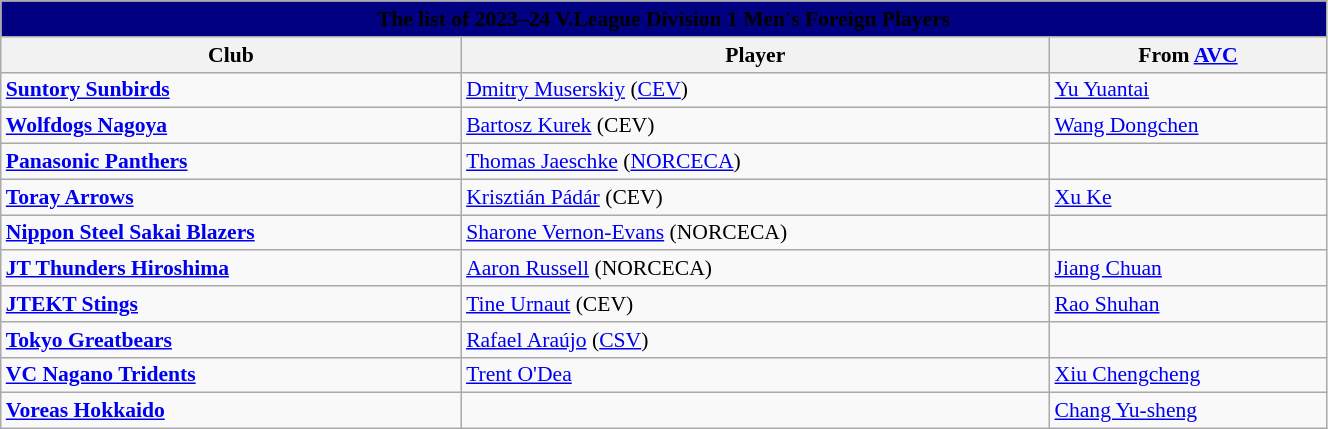<table class="wikitable" style="font-size:90%; width:70%; text-align:left;">
<tr>
<th style=background:Navy Blue colspan=3><span>The list of 2023–24 V.League Division 1 Men's Foreign Players</span></th>
</tr>
<tr>
<th>Club</th>
<th>Player</th>
<th>From <a href='#'>AVC</a></th>
</tr>
<tr>
<td><strong><a href='#'>Suntory Sunbirds</a></strong></td>
<td> <a href='#'>Dmitry Muserskiy</a> (<a href='#'>CEV</a>)</td>
<td> <a href='#'>Yu Yuantai</a></td>
</tr>
<tr>
<td><strong><a href='#'>Wolfdogs Nagoya</a></strong></td>
<td> <a href='#'>Bartosz Kurek</a> (CEV)</td>
<td> <a href='#'>Wang Dongchen</a></td>
</tr>
<tr>
<td><strong><a href='#'>Panasonic Panthers</a></strong></td>
<td> <a href='#'>Thomas Jaeschke</a> (<a href='#'>NORCECA</a>)</td>
<td></td>
</tr>
<tr>
<td><strong><a href='#'>Toray Arrows</a></strong></td>
<td> <a href='#'>Krisztián Pádár</a> (CEV)</td>
<td> <a href='#'>Xu Ke</a></td>
</tr>
<tr>
<td><strong><a href='#'>Nippon Steel Sakai Blazers</a></strong></td>
<td> <a href='#'>Sharone Vernon-Evans</a> (NORCECA)</td>
<td></td>
</tr>
<tr>
<td><strong><a href='#'>JT Thunders Hiroshima</a></strong></td>
<td> <a href='#'>Aaron Russell</a> (NORCECA)</td>
<td> <a href='#'>Jiang Chuan</a></td>
</tr>
<tr>
<td><strong><a href='#'>JTEKT Stings</a></strong></td>
<td> <a href='#'>Tine Urnaut</a> (CEV)</td>
<td> <a href='#'>Rao Shuhan</a></td>
</tr>
<tr>
<td><strong><a href='#'>Tokyo Greatbears</a></strong></td>
<td> <a href='#'>Rafael Araújo</a> (<a href='#'>CSV</a>)</td>
<td></td>
</tr>
<tr>
<td><strong><a href='#'>VC Nagano Tridents</a></strong></td>
<td> <a href='#'>Trent O'Dea</a></td>
<td> <a href='#'>Xiu Chengcheng</a></td>
</tr>
<tr>
<td><strong><a href='#'>Voreas Hokkaido</a></strong></td>
<td></td>
<td> <a href='#'>Chang Yu-sheng</a></td>
</tr>
</table>
